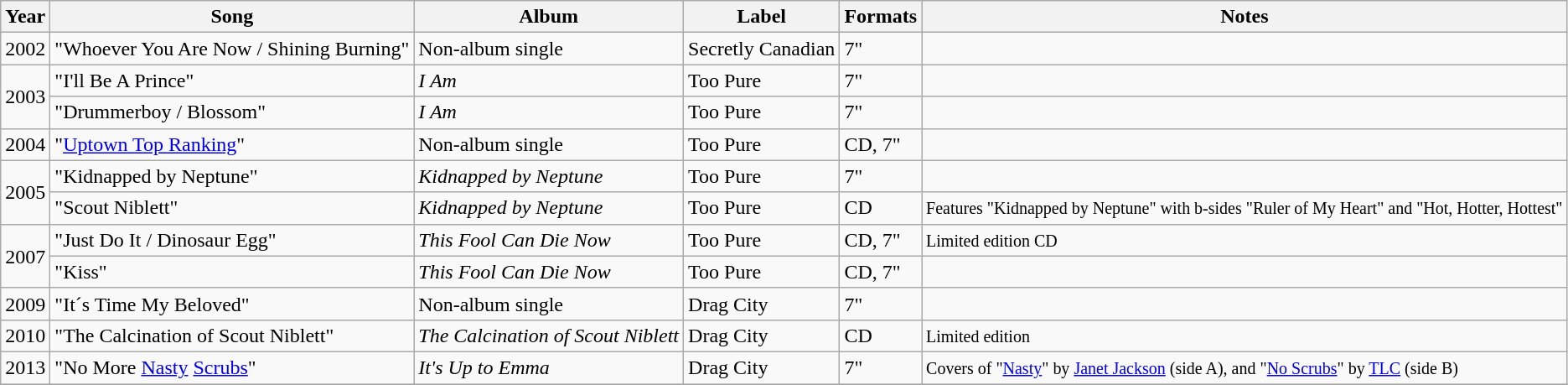<table class="wikitable">
<tr>
<th>Year</th>
<th>Song</th>
<th>Album</th>
<th>Label</th>
<th>Formats</th>
<th>Notes</th>
</tr>
<tr>
<td>2002</td>
<td>"Whoever You Are Now / Shining Burning"</td>
<td>Non-album single</td>
<td>Secretly Canadian</td>
<td>7"</td>
<td></td>
</tr>
<tr>
<td rowspan="2">2003</td>
<td>"I'll Be A Prince"</td>
<td><em>I Am</em></td>
<td>Too Pure</td>
<td>7"</td>
<td></td>
</tr>
<tr>
<td>"Drummerboy / Blossom"</td>
<td><em>I Am</em></td>
<td>Too Pure</td>
<td>7"</td>
<td></td>
</tr>
<tr>
<td>2004</td>
<td>"<a href='#'>Uptown Top Ranking</a>"</td>
<td>Non-album single</td>
<td>Too Pure</td>
<td>CD, 7"</td>
<td></td>
</tr>
<tr>
<td rowspan="2">2005</td>
<td>"Kidnapped by Neptune"</td>
<td><em>Kidnapped by Neptune</em></td>
<td>Too Pure</td>
<td>7"</td>
<td></td>
</tr>
<tr>
<td>"Scout Niblett"</td>
<td><em>Kidnapped by Neptune</em></td>
<td>Too Pure</td>
<td>CD</td>
<td><small>Features "Kidnapped by Neptune" with b-sides "Ruler of My Heart" and "Hot, Hotter, Hottest"</small></td>
</tr>
<tr>
<td rowspan="2">2007</td>
<td>"Just Do It / Dinosaur Egg"</td>
<td><em>This Fool Can Die Now</em></td>
<td>Too Pure</td>
<td>CD, 7"</td>
<td><small>Limited edition CD</small></td>
</tr>
<tr>
<td>"Kiss"</td>
<td><em>This Fool Can Die Now</em></td>
<td>Too Pure</td>
<td>CD, 7"</td>
<td></td>
</tr>
<tr>
<td>2009</td>
<td>"It´s Time My Beloved"</td>
<td>Non-album single</td>
<td>Drag City</td>
<td>7"</td>
<td></td>
</tr>
<tr>
<td>2010</td>
<td>"The Calcination of Scout Niblett"</td>
<td><em>The Calcination of Scout Niblett</em></td>
<td>Drag City</td>
<td>CD</td>
<td><small>Limited edition</small></td>
</tr>
<tr>
<td>2013</td>
<td>"No More <a href='#'>Nasty</a> <a href='#'>Scrubs</a>"</td>
<td><em>It's Up to Emma</em></td>
<td>Drag City</td>
<td>7"</td>
<td><small>Covers of "<a href='#'>Nasty</a>" by <a href='#'>Janet Jackson</a> (side A), and "<a href='#'>No Scrubs</a>" by <a href='#'>TLC</a> (side B)</small></td>
</tr>
<tr>
</tr>
</table>
